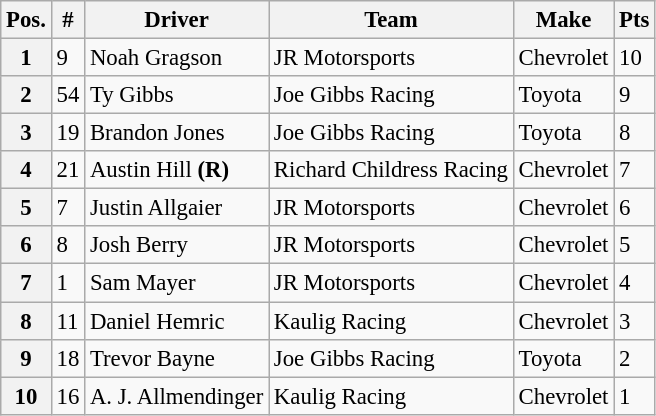<table class="wikitable" style="font-size:95%">
<tr>
<th>Pos.</th>
<th>#</th>
<th>Driver</th>
<th>Team</th>
<th>Make</th>
<th>Pts</th>
</tr>
<tr>
<th>1</th>
<td>9</td>
<td>Noah Gragson</td>
<td>JR Motorsports</td>
<td>Chevrolet</td>
<td>10</td>
</tr>
<tr>
<th>2</th>
<td>54</td>
<td>Ty Gibbs</td>
<td>Joe Gibbs Racing</td>
<td>Toyota</td>
<td>9</td>
</tr>
<tr>
<th>3</th>
<td>19</td>
<td>Brandon Jones</td>
<td>Joe Gibbs Racing</td>
<td>Toyota</td>
<td>8</td>
</tr>
<tr>
<th>4</th>
<td>21</td>
<td>Austin Hill <strong>(R)</strong></td>
<td>Richard Childress Racing</td>
<td>Chevrolet</td>
<td>7</td>
</tr>
<tr>
<th>5</th>
<td>7</td>
<td>Justin Allgaier</td>
<td>JR Motorsports</td>
<td>Chevrolet</td>
<td>6</td>
</tr>
<tr>
<th>6</th>
<td>8</td>
<td>Josh Berry</td>
<td>JR Motorsports</td>
<td>Chevrolet</td>
<td>5</td>
</tr>
<tr>
<th>7</th>
<td>1</td>
<td>Sam Mayer</td>
<td>JR Motorsports</td>
<td>Chevrolet</td>
<td>4</td>
</tr>
<tr>
<th>8</th>
<td>11</td>
<td>Daniel Hemric</td>
<td>Kaulig Racing</td>
<td>Chevrolet</td>
<td>3</td>
</tr>
<tr>
<th>9</th>
<td>18</td>
<td>Trevor Bayne</td>
<td>Joe Gibbs Racing</td>
<td>Toyota</td>
<td>2</td>
</tr>
<tr>
<th>10</th>
<td>16</td>
<td>A. J. Allmendinger</td>
<td>Kaulig Racing</td>
<td>Chevrolet</td>
<td>1</td>
</tr>
</table>
